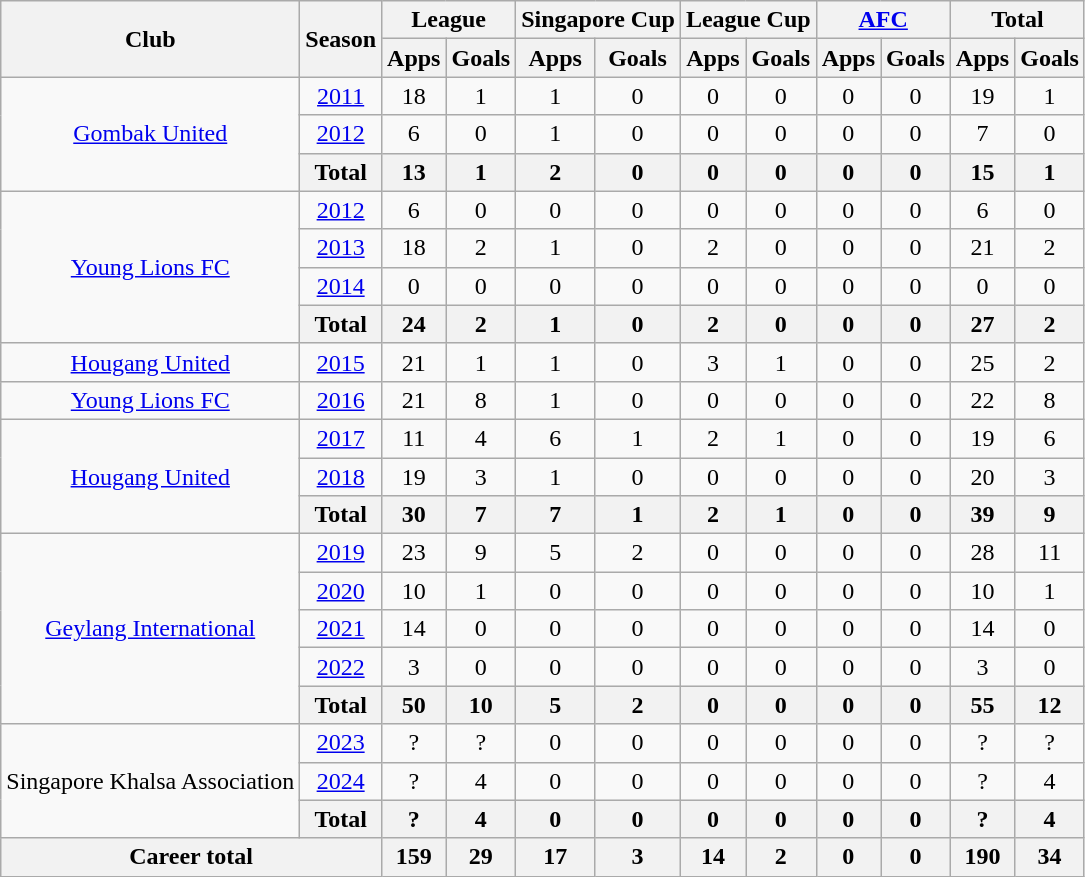<table class="wikitable" style="font-size:100%; text-align:center;">
<tr>
<th rowspan="2">Club</th>
<th rowspan="2">Season</th>
<th colspan="2">League</th>
<th colspan="2">Singapore Cup</th>
<th colspan="2">League Cup</th>
<th colspan="2"><a href='#'>AFC</a></th>
<th colspan="2">Total</th>
</tr>
<tr>
<th>Apps</th>
<th>Goals</th>
<th>Apps</th>
<th>Goals</th>
<th>Apps</th>
<th>Goals</th>
<th>Apps</th>
<th>Goals</th>
<th>Apps</th>
<th>Goals</th>
</tr>
<tr>
<td rowspan="3"><a href='#'>Gombak United</a></td>
<td><a href='#'>2011</a></td>
<td>18</td>
<td>1</td>
<td>1</td>
<td>0</td>
<td>0</td>
<td>0</td>
<td>0</td>
<td>0</td>
<td>19</td>
<td>1</td>
</tr>
<tr>
<td><a href='#'>2012</a></td>
<td>6</td>
<td>0</td>
<td>1</td>
<td>0</td>
<td>0</td>
<td>0</td>
<td>0</td>
<td>0</td>
<td>7</td>
<td>0</td>
</tr>
<tr>
<th>Total</th>
<th>13</th>
<th>1</th>
<th>2</th>
<th>0</th>
<th>0</th>
<th>0</th>
<th>0</th>
<th>0</th>
<th>15</th>
<th>1</th>
</tr>
<tr>
<td rowspan="4"><a href='#'>Young Lions FC</a></td>
<td><a href='#'>2012</a></td>
<td>6</td>
<td>0</td>
<td>0</td>
<td>0</td>
<td>0</td>
<td>0</td>
<td>0</td>
<td>0</td>
<td>6</td>
<td>0</td>
</tr>
<tr>
<td><a href='#'>2013</a></td>
<td>18</td>
<td>2</td>
<td>1</td>
<td>0</td>
<td>2</td>
<td>0</td>
<td>0</td>
<td>0</td>
<td>21</td>
<td>2</td>
</tr>
<tr>
<td><a href='#'>2014</a></td>
<td>0</td>
<td>0</td>
<td>0</td>
<td>0</td>
<td>0</td>
<td>0</td>
<td>0</td>
<td>0</td>
<td>0</td>
<td>0</td>
</tr>
<tr>
<th>Total</th>
<th>24</th>
<th>2</th>
<th>1</th>
<th>0</th>
<th>2</th>
<th>0</th>
<th>0</th>
<th>0</th>
<th>27</th>
<th>2</th>
</tr>
<tr>
<td><a href='#'>Hougang United</a></td>
<td><a href='#'>2015</a></td>
<td>21</td>
<td>1</td>
<td>1</td>
<td>0</td>
<td>3</td>
<td>1</td>
<td>0</td>
<td>0</td>
<td>25</td>
<td>2</td>
</tr>
<tr>
<td><a href='#'>Young Lions FC</a></td>
<td><a href='#'>2016</a></td>
<td>21</td>
<td>8</td>
<td>1</td>
<td>0</td>
<td>0</td>
<td>0</td>
<td>0</td>
<td>0</td>
<td>22</td>
<td>8</td>
</tr>
<tr>
<td rowspan="3"><a href='#'>Hougang United</a></td>
<td><a href='#'>2017</a></td>
<td>11</td>
<td>4</td>
<td>6</td>
<td>1</td>
<td>2</td>
<td>1</td>
<td>0</td>
<td>0</td>
<td>19</td>
<td>6</td>
</tr>
<tr>
<td><a href='#'>2018</a></td>
<td>19</td>
<td>3</td>
<td>1</td>
<td>0</td>
<td>0</td>
<td>0</td>
<td>0</td>
<td>0</td>
<td>20</td>
<td>3</td>
</tr>
<tr>
<th>Total</th>
<th>30</th>
<th>7</th>
<th>7</th>
<th>1</th>
<th>2</th>
<th>1</th>
<th>0</th>
<th>0</th>
<th>39</th>
<th>9</th>
</tr>
<tr>
<td rowspan="5"><a href='#'>Geylang International</a></td>
<td><a href='#'>2019</a></td>
<td>23</td>
<td>9</td>
<td>5</td>
<td>2</td>
<td>0</td>
<td>0</td>
<td>0</td>
<td>0</td>
<td>28</td>
<td>11</td>
</tr>
<tr>
<td><a href='#'>2020</a></td>
<td>10</td>
<td>1</td>
<td>0</td>
<td>0</td>
<td>0</td>
<td>0</td>
<td>0</td>
<td>0</td>
<td>10</td>
<td>1</td>
</tr>
<tr>
<td><a href='#'>2021</a></td>
<td>14</td>
<td>0</td>
<td>0</td>
<td>0</td>
<td>0</td>
<td>0</td>
<td>0</td>
<td>0</td>
<td>14</td>
<td>0</td>
</tr>
<tr>
<td><a href='#'>2022</a></td>
<td>3</td>
<td>0</td>
<td>0</td>
<td>0</td>
<td>0</td>
<td>0</td>
<td>0</td>
<td>0</td>
<td>3</td>
<td>0</td>
</tr>
<tr>
<th>Total</th>
<th>50</th>
<th>10</th>
<th>5</th>
<th>2</th>
<th>0</th>
<th>0</th>
<th>0</th>
<th>0</th>
<th>55</th>
<th>12</th>
</tr>
<tr>
<td rowspan="3">Singapore Khalsa Association</td>
<td><a href='#'>2023</a></td>
<td>?</td>
<td>?</td>
<td>0</td>
<td>0</td>
<td>0</td>
<td>0</td>
<td>0</td>
<td>0</td>
<td>?</td>
<td>?</td>
</tr>
<tr>
<td><a href='#'>2024</a></td>
<td>?</td>
<td>4</td>
<td>0</td>
<td>0</td>
<td>0</td>
<td>0</td>
<td>0</td>
<td>0</td>
<td>?</td>
<td>4</td>
</tr>
<tr>
<th>Total</th>
<th>?</th>
<th>4</th>
<th>0</th>
<th>0</th>
<th>0</th>
<th>0</th>
<th>0</th>
<th>0</th>
<th>?</th>
<th>4</th>
</tr>
<tr>
<th colspan="2">Career total</th>
<th>159</th>
<th>29</th>
<th>17</th>
<th>3</th>
<th>14</th>
<th>2</th>
<th>0</th>
<th>0</th>
<th>190</th>
<th>34</th>
</tr>
</table>
